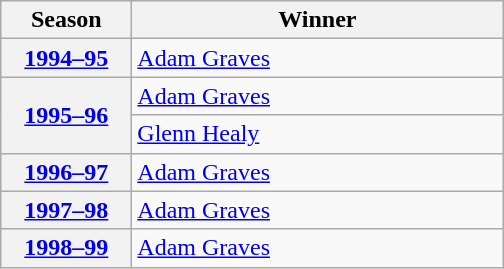<table class="wikitable">
<tr>
<th scope="col" style="width:5em">Season</th>
<th scope="col" style="width:15em">Winner</th>
</tr>
<tr>
<th scope="row"><a href='#'>1994–95</a></th>
<td><a href='#'>Adam Graves</a></td>
</tr>
<tr>
<th scope="row" rowspan="2"><a href='#'>1995–96</a></th>
<td><a href='#'>Adam Graves</a></td>
</tr>
<tr>
<td><a href='#'>Glenn Healy</a></td>
</tr>
<tr>
<th scope="row"><a href='#'>1996–97</a></th>
<td><a href='#'>Adam Graves</a></td>
</tr>
<tr>
<th scope="row"><a href='#'>1997–98</a></th>
<td><a href='#'>Adam Graves</a></td>
</tr>
<tr>
<th scope="row"><a href='#'>1998–99</a></th>
<td><a href='#'>Adam Graves</a></td>
</tr>
</table>
